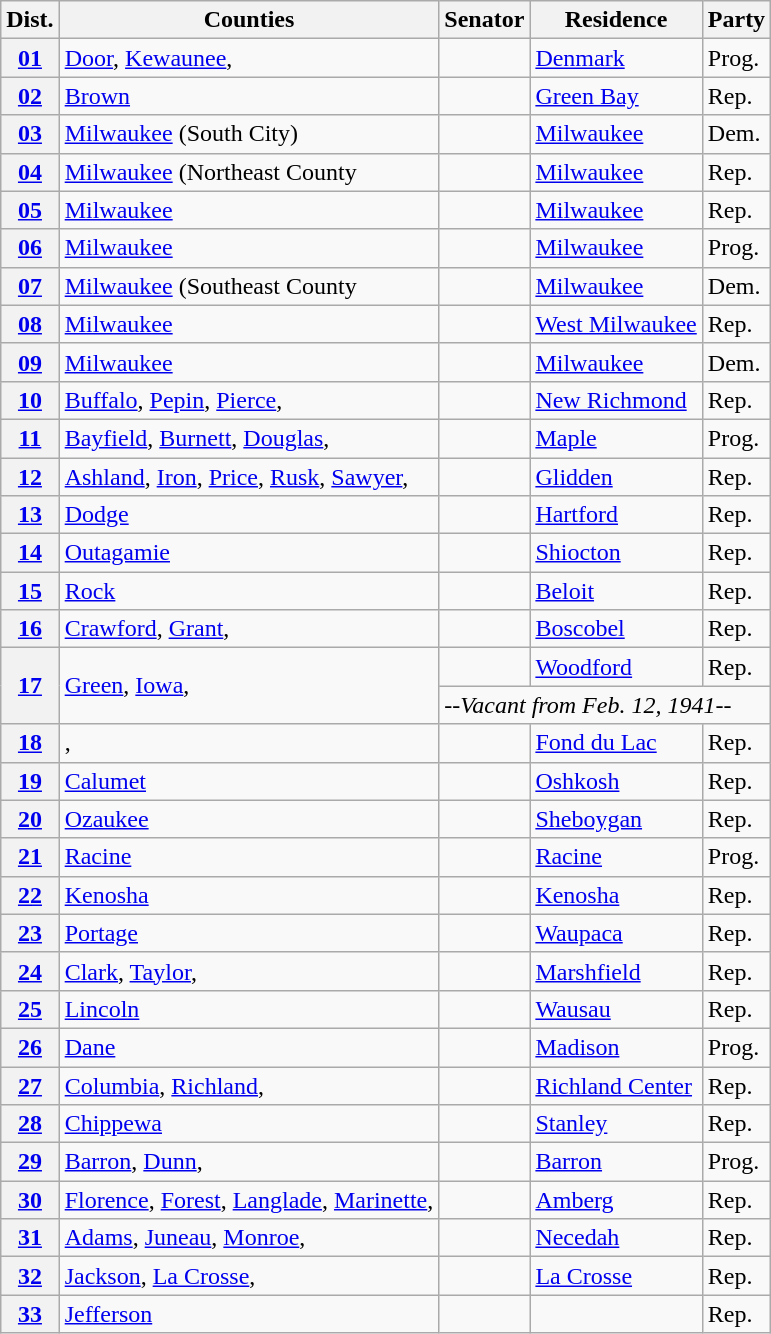<table class="wikitable sortable">
<tr>
<th>Dist.</th>
<th>Counties</th>
<th>Senator</th>
<th>Residence</th>
<th>Party</th>
</tr>
<tr>
<th><a href='#'>01</a></th>
<td><a href='#'>Door</a>, <a href='#'>Kewaunee</a>, </td>
<td></td>
<td><a href='#'>Denmark</a></td>
<td>Prog.</td>
</tr>
<tr>
<th><a href='#'>02</a></th>
<td><a href='#'>Brown</a> </td>
<td></td>
<td><a href='#'>Green Bay</a></td>
<td>Rep.</td>
</tr>
<tr>
<th><a href='#'>03</a></th>
<td><a href='#'>Milwaukee</a> (South City)</td>
<td></td>
<td><a href='#'>Milwaukee</a></td>
<td>Dem.</td>
</tr>
<tr>
<th><a href='#'>04</a></th>
<td><a href='#'>Milwaukee</a> (Northeast County </td>
<td></td>
<td><a href='#'>Milwaukee</a></td>
<td>Rep.</td>
</tr>
<tr>
<th><a href='#'>05</a></th>
<td><a href='#'>Milwaukee</a> </td>
<td></td>
<td><a href='#'>Milwaukee</a></td>
<td>Rep.</td>
</tr>
<tr>
<th><a href='#'>06</a></th>
<td><a href='#'>Milwaukee</a> </td>
<td></td>
<td><a href='#'>Milwaukee</a></td>
<td>Prog.</td>
</tr>
<tr>
<th><a href='#'>07</a></th>
<td><a href='#'>Milwaukee</a> (Southeast County </td>
<td></td>
<td><a href='#'>Milwaukee</a></td>
<td>Dem.</td>
</tr>
<tr>
<th><a href='#'>08</a></th>
<td><a href='#'>Milwaukee</a> </td>
<td></td>
<td><a href='#'>West Milwaukee</a></td>
<td>Rep.</td>
</tr>
<tr>
<th><a href='#'>09</a></th>
<td><a href='#'>Milwaukee</a> </td>
<td></td>
<td><a href='#'>Milwaukee</a></td>
<td>Dem.</td>
</tr>
<tr>
<th><a href='#'>10</a></th>
<td><a href='#'>Buffalo</a>, <a href='#'>Pepin</a>, <a href='#'>Pierce</a>, </td>
<td></td>
<td><a href='#'>New Richmond</a></td>
<td>Rep.</td>
</tr>
<tr>
<th><a href='#'>11</a></th>
<td><a href='#'>Bayfield</a>, <a href='#'>Burnett</a>, <a href='#'>Douglas</a>, </td>
<td></td>
<td><a href='#'>Maple</a></td>
<td>Prog.</td>
</tr>
<tr>
<th><a href='#'>12</a></th>
<td><a href='#'>Ashland</a>, <a href='#'>Iron</a>, <a href='#'>Price</a>, <a href='#'>Rusk</a>, <a href='#'>Sawyer</a>, </td>
<td></td>
<td><a href='#'>Glidden</a></td>
<td>Rep.</td>
</tr>
<tr>
<th><a href='#'>13</a></th>
<td><a href='#'>Dodge</a> </td>
<td></td>
<td><a href='#'>Hartford</a></td>
<td>Rep.</td>
</tr>
<tr>
<th><a href='#'>14</a></th>
<td><a href='#'>Outagamie</a> </td>
<td></td>
<td><a href='#'>Shiocton</a></td>
<td>Rep.</td>
</tr>
<tr>
<th><a href='#'>15</a></th>
<td><a href='#'>Rock</a></td>
<td></td>
<td><a href='#'>Beloit</a></td>
<td>Rep.</td>
</tr>
<tr>
<th><a href='#'>16</a></th>
<td><a href='#'>Crawford</a>, <a href='#'>Grant</a>, </td>
<td></td>
<td><a href='#'>Boscobel</a></td>
<td>Rep.</td>
</tr>
<tr>
<th rowspan="2"><a href='#'>17</a></th>
<td rowspan="2"><a href='#'>Green</a>, <a href='#'>Iowa</a>, </td>
<td> </td>
<td><a href='#'>Woodford</a></td>
<td>Rep.</td>
</tr>
<tr>
<td colspan="3"><em>--Vacant from Feb. 12, 1941--</em></td>
</tr>
<tr>
<th><a href='#'>18</a></th>
<td>,  </td>
<td></td>
<td><a href='#'>Fond du Lac</a></td>
<td>Rep.</td>
</tr>
<tr>
<th><a href='#'>19</a></th>
<td><a href='#'>Calumet</a> </td>
<td></td>
<td><a href='#'>Oshkosh</a></td>
<td>Rep.</td>
</tr>
<tr>
<th><a href='#'>20</a></th>
<td><a href='#'>Ozaukee</a> </td>
<td></td>
<td><a href='#'>Sheboygan</a></td>
<td>Rep.</td>
</tr>
<tr>
<th><a href='#'>21</a></th>
<td><a href='#'>Racine</a></td>
<td></td>
<td><a href='#'>Racine</a></td>
<td>Prog.</td>
</tr>
<tr>
<th><a href='#'>22</a></th>
<td><a href='#'>Kenosha</a> </td>
<td></td>
<td><a href='#'>Kenosha</a></td>
<td>Rep.</td>
</tr>
<tr>
<th><a href='#'>23</a></th>
<td><a href='#'>Portage</a> </td>
<td></td>
<td><a href='#'>Waupaca</a></td>
<td>Rep.</td>
</tr>
<tr>
<th><a href='#'>24</a></th>
<td><a href='#'>Clark</a>, <a href='#'>Taylor</a>, </td>
<td></td>
<td><a href='#'>Marshfield</a></td>
<td>Rep.</td>
</tr>
<tr>
<th><a href='#'>25</a></th>
<td><a href='#'>Lincoln</a> </td>
<td></td>
<td><a href='#'>Wausau</a></td>
<td>Rep.</td>
</tr>
<tr>
<th><a href='#'>26</a></th>
<td><a href='#'>Dane</a></td>
<td></td>
<td><a href='#'>Madison</a></td>
<td>Prog.</td>
</tr>
<tr>
<th><a href='#'>27</a></th>
<td><a href='#'>Columbia</a>, <a href='#'>Richland</a>, </td>
<td></td>
<td><a href='#'>Richland Center</a></td>
<td>Rep.</td>
</tr>
<tr>
<th><a href='#'>28</a></th>
<td><a href='#'>Chippewa</a> </td>
<td></td>
<td><a href='#'>Stanley</a></td>
<td>Rep.</td>
</tr>
<tr>
<th><a href='#'>29</a></th>
<td><a href='#'>Barron</a>, <a href='#'>Dunn</a>, </td>
<td></td>
<td><a href='#'>Barron</a></td>
<td>Prog.</td>
</tr>
<tr>
<th><a href='#'>30</a></th>
<td><a href='#'>Florence</a>, <a href='#'>Forest</a>, <a href='#'>Langlade</a>, <a href='#'>Marinette</a>, </td>
<td></td>
<td><a href='#'>Amberg</a></td>
<td>Rep.</td>
</tr>
<tr>
<th><a href='#'>31</a></th>
<td><a href='#'>Adams</a>, <a href='#'>Juneau</a>, <a href='#'>Monroe</a>, </td>
<td></td>
<td><a href='#'>Necedah</a></td>
<td>Rep.</td>
</tr>
<tr>
<th><a href='#'>32</a></th>
<td><a href='#'>Jackson</a>, <a href='#'>La Crosse</a>, </td>
<td></td>
<td><a href='#'>La Crosse</a></td>
<td>Rep.</td>
</tr>
<tr>
<th><a href='#'>33</a></th>
<td><a href='#'>Jefferson</a> </td>
<td></td>
<td></td>
<td>Rep.</td>
</tr>
</table>
